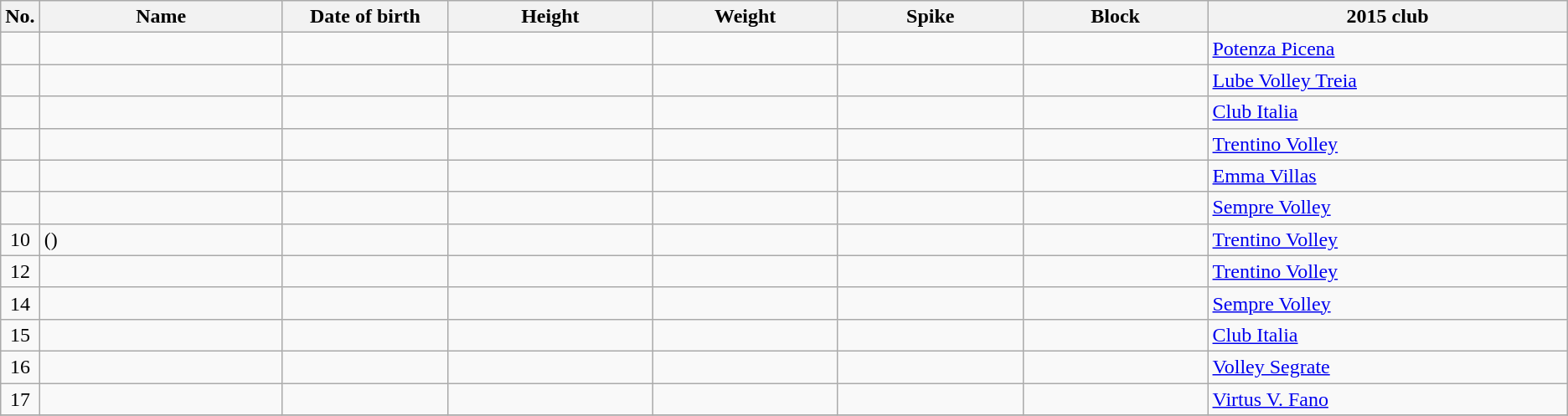<table class="wikitable sortable" style="font-size:100%; text-align:center;">
<tr>
<th>No.</th>
<th style="width:12em">Name</th>
<th style="width:8em">Date of birth</th>
<th style="width:10em">Height</th>
<th style="width:9em">Weight</th>
<th style="width:9em">Spike</th>
<th style="width:9em">Block</th>
<th style="width:18em">2015 club</th>
</tr>
<tr>
<td></td>
<td align=left></td>
<td align=right></td>
<td></td>
<td></td>
<td></td>
<td></td>
<td align=left> <a href='#'>Potenza Picena</a></td>
</tr>
<tr>
<td></td>
<td align=left></td>
<td align=right></td>
<td></td>
<td></td>
<td></td>
<td></td>
<td align=left> <a href='#'>Lube Volley Treia</a></td>
</tr>
<tr>
<td></td>
<td align=left></td>
<td align=right></td>
<td></td>
<td></td>
<td></td>
<td></td>
<td align=left> <a href='#'>Club Italia</a></td>
</tr>
<tr>
<td></td>
<td align=left></td>
<td align=right></td>
<td></td>
<td></td>
<td></td>
<td></td>
<td align=left> <a href='#'>Trentino Volley</a></td>
</tr>
<tr>
<td></td>
<td align=left></td>
<td align=right></td>
<td></td>
<td></td>
<td></td>
<td></td>
<td align=left> <a href='#'>Emma Villas</a></td>
</tr>
<tr>
<td></td>
<td align=left></td>
<td align=right></td>
<td></td>
<td></td>
<td></td>
<td></td>
<td align=left> <a href='#'>Sempre Volley</a></td>
</tr>
<tr>
<td>10</td>
<td align=left> ()</td>
<td align=right></td>
<td></td>
<td></td>
<td></td>
<td></td>
<td align=left> <a href='#'>Trentino Volley</a></td>
</tr>
<tr>
<td>12</td>
<td align=left></td>
<td align=right></td>
<td></td>
<td></td>
<td></td>
<td></td>
<td align=left> <a href='#'>Trentino Volley</a></td>
</tr>
<tr>
<td>14</td>
<td align=left></td>
<td align=right></td>
<td></td>
<td></td>
<td></td>
<td></td>
<td align=left> <a href='#'>Sempre Volley</a></td>
</tr>
<tr>
<td>15</td>
<td align=left></td>
<td align=right></td>
<td></td>
<td></td>
<td></td>
<td></td>
<td align=left> <a href='#'>Club Italia</a></td>
</tr>
<tr>
<td>16</td>
<td align=left></td>
<td align=right></td>
<td></td>
<td></td>
<td></td>
<td></td>
<td align=left> <a href='#'>Volley Segrate</a></td>
</tr>
<tr>
<td>17</td>
<td align=left></td>
<td align=right></td>
<td></td>
<td></td>
<td></td>
<td></td>
<td align=left> <a href='#'>Virtus V. Fano</a></td>
</tr>
<tr>
</tr>
</table>
